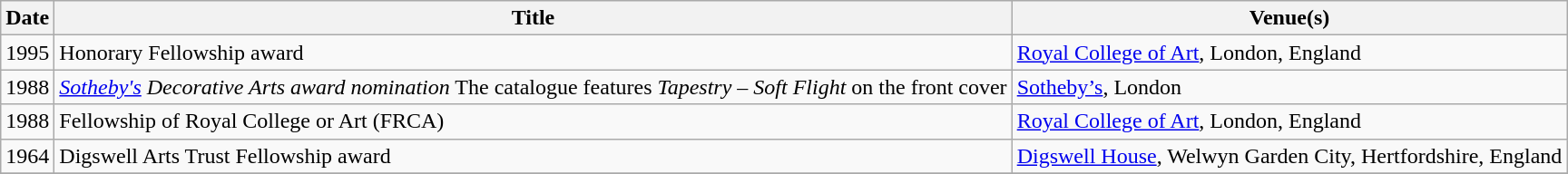<table class="wikitable sortable">
<tr>
<th>Date</th>
<th>Title</th>
<th>Venue(s)</th>
</tr>
<tr>
<td>1995</td>
<td>Honorary Fellowship award</td>
<td><a href='#'>Royal College of Art</a>, London, England</td>
</tr>
<tr>
<td>1988</td>
<td><em><a href='#'>Sotheby's</a> Decorative Arts award nomination</em> The catalogue features <em>Tapestry – Soft Flight</em> on the front cover</td>
<td><a href='#'>Sotheby’s</a>, London</td>
</tr>
<tr>
<td>1988</td>
<td>Fellowship of Royal College or Art (FRCA)</td>
<td><a href='#'>Royal College of Art</a>, London, England</td>
</tr>
<tr>
<td>1964</td>
<td>Digswell Arts Trust Fellowship award</td>
<td><a href='#'>Digswell House</a>, Welwyn Garden City, Hertfordshire,  England</td>
</tr>
<tr>
</tr>
</table>
